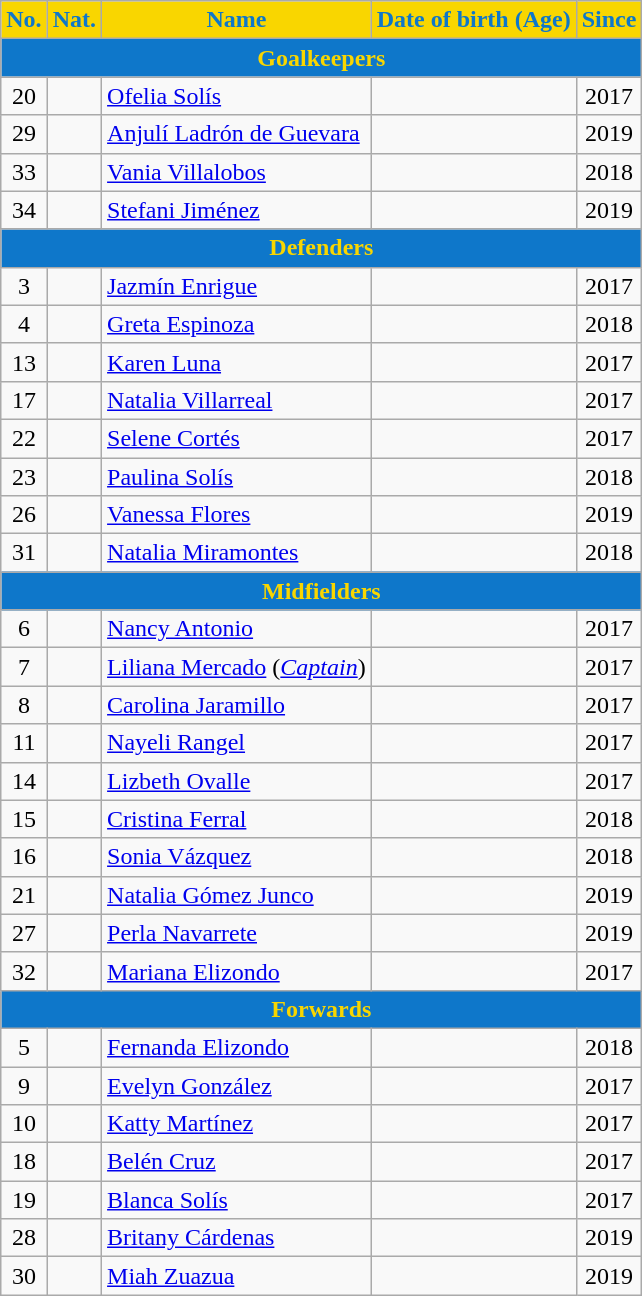<table class="wikitable" style="text-align:center; font-size:100%;">
<tr>
<th style=background-color:#F9D600;color:#0E77CA>No.</th>
<th style=background-color:#F9D600;color:#0E77CA>Nat.</th>
<th style=background-color:#F9D600;color:#0E77CA>Name</th>
<th style=background-color:#F9D600;color:#0E77CA>Date of birth (Age)</th>
<th style=background-color:#F9D600;color:#0E77CA>Since</th>
</tr>
<tr>
<th colspan="5" style="background:#0E77CA; color:#F9D600; text-align:center;">Goalkeepers</th>
</tr>
<tr>
<td>20</td>
<td></td>
<td align=left><a href='#'>Ofelia Solís</a></td>
<td></td>
<td>2017</td>
</tr>
<tr>
<td>29</td>
<td></td>
<td align=left><a href='#'>Anjulí Ladrón de Guevara</a></td>
<td></td>
<td>2019</td>
</tr>
<tr>
<td>33</td>
<td></td>
<td align=left><a href='#'>Vania Villalobos</a></td>
<td></td>
<td>2018</td>
</tr>
<tr>
<td>34</td>
<td></td>
<td align=left><a href='#'>Stefani Jiménez</a></td>
<td></td>
<td>2019</td>
</tr>
<tr>
<th colspan="5" style="background:#0E77CA; color:#F9D600; text-align:center;">Defenders</th>
</tr>
<tr>
<td>3</td>
<td></td>
<td align=left><a href='#'>Jazmín Enrigue</a></td>
<td></td>
<td>2017</td>
</tr>
<tr>
<td>4</td>
<td></td>
<td align=left><a href='#'>Greta Espinoza</a></td>
<td></td>
<td>2018</td>
</tr>
<tr>
<td>13</td>
<td></td>
<td align=left><a href='#'>Karen Luna</a></td>
<td></td>
<td>2017</td>
</tr>
<tr>
<td>17</td>
<td></td>
<td align=left><a href='#'>Natalia Villarreal</a></td>
<td></td>
<td>2017</td>
</tr>
<tr>
<td>22</td>
<td></td>
<td align=left><a href='#'>Selene Cortés</a></td>
<td></td>
<td>2017</td>
</tr>
<tr>
<td>23</td>
<td></td>
<td align=left><a href='#'>Paulina Solís</a></td>
<td></td>
<td>2018</td>
</tr>
<tr>
<td>26</td>
<td></td>
<td align=left><a href='#'>Vanessa Flores</a></td>
<td></td>
<td>2019</td>
</tr>
<tr>
<td>31</td>
<td></td>
<td align=left><a href='#'>Natalia Miramontes</a></td>
<td></td>
<td>2018</td>
</tr>
<tr>
<th colspan="5" style="background:#0E77CA; color:#F9D600; text-align:center;">Midfielders</th>
</tr>
<tr>
<td>6</td>
<td></td>
<td align=left><a href='#'>Nancy Antonio</a></td>
<td></td>
<td>2017</td>
</tr>
<tr>
<td>7</td>
<td></td>
<td align=left><a href='#'>Liliana Mercado</a> (<em><a href='#'>Captain</a></em>)</td>
<td></td>
<td>2017</td>
</tr>
<tr>
<td>8</td>
<td></td>
<td align=left><a href='#'>Carolina Jaramillo</a></td>
<td></td>
<td>2017</td>
</tr>
<tr>
<td>11</td>
<td></td>
<td align=left><a href='#'>Nayeli Rangel</a></td>
<td></td>
<td>2017</td>
</tr>
<tr>
<td>14</td>
<td></td>
<td align=left><a href='#'>Lizbeth Ovalle</a></td>
<td></td>
<td>2017</td>
</tr>
<tr>
<td>15</td>
<td></td>
<td align=left><a href='#'>Cristina Ferral</a></td>
<td></td>
<td>2018</td>
</tr>
<tr>
<td>16</td>
<td></td>
<td align=left><a href='#'>Sonia Vázquez</a></td>
<td></td>
<td>2018</td>
</tr>
<tr>
<td>21</td>
<td></td>
<td align=left><a href='#'>Natalia Gómez Junco</a></td>
<td></td>
<td>2019</td>
</tr>
<tr>
<td>27</td>
<td></td>
<td align=left><a href='#'>Perla Navarrete</a></td>
<td></td>
<td>2019</td>
</tr>
<tr>
<td>32</td>
<td></td>
<td align=left><a href='#'>Mariana Elizondo</a></td>
<td></td>
<td>2017</td>
</tr>
<tr>
<th colspan="5" style="background:#0E77CA; color:#F9D600; text-align:center;">Forwards</th>
</tr>
<tr>
<td>5</td>
<td></td>
<td align=left><a href='#'>Fernanda Elizondo</a></td>
<td></td>
<td>2018</td>
</tr>
<tr>
<td>9</td>
<td></td>
<td align=left><a href='#'>Evelyn González</a></td>
<td></td>
<td>2017</td>
</tr>
<tr>
<td>10</td>
<td></td>
<td align=left><a href='#'>Katty Martínez</a></td>
<td></td>
<td>2017</td>
</tr>
<tr>
<td>18</td>
<td></td>
<td align=left><a href='#'>Belén Cruz</a></td>
<td></td>
<td>2017</td>
</tr>
<tr>
<td>19</td>
<td></td>
<td align=left><a href='#'>Blanca Solís</a></td>
<td></td>
<td>2017</td>
</tr>
<tr>
<td>28</td>
<td></td>
<td align=left><a href='#'>Britany Cárdenas</a></td>
<td></td>
<td>2019</td>
</tr>
<tr>
<td>30</td>
<td></td>
<td align=left><a href='#'>Miah Zuazua</a></td>
<td></td>
<td>2019</td>
</tr>
</table>
